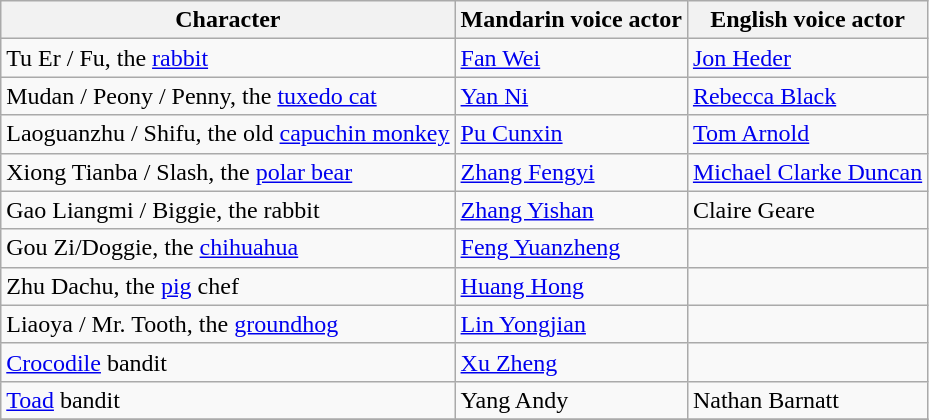<table class="wikitable">
<tr>
<th>Character</th>
<th>Mandarin voice actor</th>
<th>English voice actor</th>
</tr>
<tr>
<td>Tu Er / Fu, the <a href='#'>rabbit</a></td>
<td><a href='#'>Fan Wei</a></td>
<td><a href='#'>Jon Heder</a></td>
</tr>
<tr>
<td>Mudan / Peony / Penny, the <a href='#'>tuxedo cat</a></td>
<td><a href='#'>Yan Ni</a></td>
<td><a href='#'>Rebecca Black</a></td>
</tr>
<tr>
<td>Laoguanzhu / Shifu, the old <a href='#'>capuchin monkey</a></td>
<td><a href='#'>Pu Cunxin</a></td>
<td><a href='#'>Tom Arnold</a></td>
</tr>
<tr>
<td>Xiong Tianba / Slash, the <a href='#'>polar bear</a></td>
<td><a href='#'>Zhang Fengyi</a></td>
<td><a href='#'>Michael Clarke Duncan</a></td>
</tr>
<tr>
<td>Gao Liangmi / Biggie, the rabbit</td>
<td><a href='#'>Zhang Yishan</a></td>
<td>Claire Geare</td>
</tr>
<tr>
<td>Gou Zi/Doggie, the <a href='#'>chihuahua</a></td>
<td><a href='#'>Feng Yuanzheng</a></td>
<td></td>
</tr>
<tr>
<td>Zhu Dachu, the <a href='#'>pig</a> chef</td>
<td><a href='#'>Huang Hong</a></td>
<td></td>
</tr>
<tr>
<td>Liaoya / Mr. Tooth, the <a href='#'>groundhog</a></td>
<td><a href='#'>Lin Yongjian</a></td>
<td></td>
</tr>
<tr>
<td><a href='#'>Crocodile</a> bandit</td>
<td><a href='#'>Xu Zheng</a></td>
<td></td>
</tr>
<tr>
<td><a href='#'>Toad</a> bandit</td>
<td>Yang Andy</td>
<td>Nathan Barnatt</td>
</tr>
<tr>
</tr>
</table>
